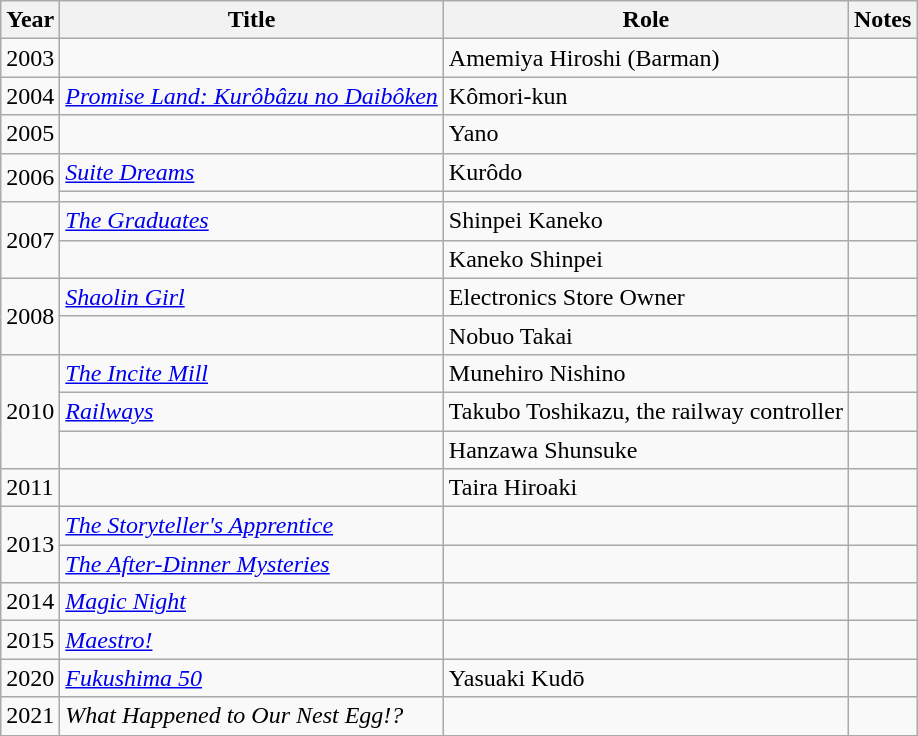<table class="wikitable sortable">
<tr>
<th>Year</th>
<th>Title</th>
<th>Role</th>
<th>Notes</th>
</tr>
<tr>
<td>2003</td>
<td></td>
<td>Amemiya Hiroshi (Barman)</td>
<td></td>
</tr>
<tr>
<td>2004</td>
<td><em><a href='#'>Promise Land: Kurôbâzu no Daibôken</a></em></td>
<td>Kômori-kun</td>
<td></td>
</tr>
<tr>
<td>2005</td>
<td><em></em></td>
<td>Yano</td>
<td></td>
</tr>
<tr>
<td rowspan=2>2006</td>
<td><em><a href='#'>Suite Dreams</a></em></td>
<td>Kurôdo</td>
<td></td>
</tr>
<tr>
<td></td>
<td></td>
<td></td>
</tr>
<tr>
<td rowspan=2>2007</td>
<td><em><a href='#'>The Graduates</a></em></td>
<td>Shinpei Kaneko</td>
<td></td>
</tr>
<tr>
<td></td>
<td>Kaneko Shinpei</td>
<td></td>
</tr>
<tr>
<td rowspan=2>2008</td>
<td><em><a href='#'>Shaolin Girl</a></em></td>
<td>Electronics Store Owner</td>
<td></td>
</tr>
<tr>
<td><em></em></td>
<td>Nobuo Takai</td>
<td></td>
</tr>
<tr>
<td rowspan=3>2010</td>
<td><em><a href='#'>The Incite Mill</a></em></td>
<td>Munehiro Nishino</td>
<td></td>
</tr>
<tr>
<td><em><a href='#'>Railways</a></em></td>
<td>Takubo Toshikazu, the railway controller</td>
<td></td>
</tr>
<tr>
<td></td>
<td>Hanzawa Shunsuke</td>
<td></td>
</tr>
<tr>
<td>2011</td>
<td></td>
<td>Taira Hiroaki</td>
<td></td>
</tr>
<tr>
<td rowspan=2>2013</td>
<td><em><a href='#'>The Storyteller's Apprentice</a></em></td>
<td></td>
<td></td>
</tr>
<tr>
<td><em><a href='#'>The After-Dinner Mysteries</a></em></td>
<td></td>
<td></td>
</tr>
<tr>
<td>2014</td>
<td><em><a href='#'>Magic Night</a></em></td>
<td></td>
<td></td>
</tr>
<tr>
<td>2015</td>
<td><em><a href='#'>Maestro!</a></em></td>
<td></td>
<td></td>
</tr>
<tr>
<td>2020</td>
<td><em><a href='#'>Fukushima 50</a></em></td>
<td>Yasuaki Kudō</td>
<td></td>
</tr>
<tr>
<td>2021</td>
<td><em>What Happened to Our Nest Egg!?</em></td>
<td></td>
<td></td>
</tr>
<tr>
</tr>
</table>
